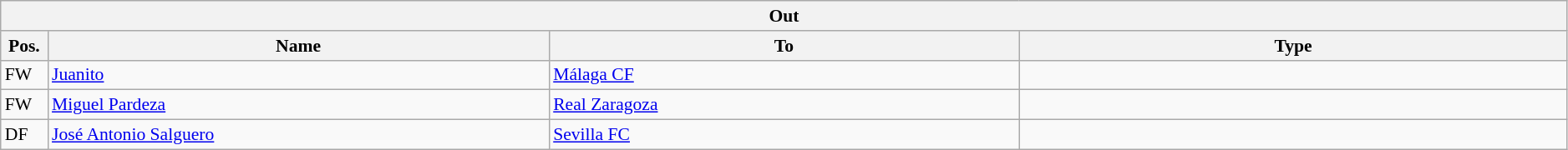<table class="wikitable" style="font-size:90%;width:99%;">
<tr>
<th colspan="4">Out</th>
</tr>
<tr>
<th width=3%>Pos.</th>
<th width=32%>Name</th>
<th width=30%>To</th>
<th width=35%>Type</th>
</tr>
<tr>
<td>FW</td>
<td><a href='#'>Juanito</a></td>
<td><a href='#'>Málaga CF</a></td>
<td></td>
</tr>
<tr>
<td>FW</td>
<td><a href='#'>Miguel Pardeza</a></td>
<td><a href='#'>Real Zaragoza</a></td>
<td></td>
</tr>
<tr>
<td>DF</td>
<td><a href='#'>José Antonio Salguero</a></td>
<td><a href='#'>Sevilla FC</a></td>
<td></td>
</tr>
</table>
